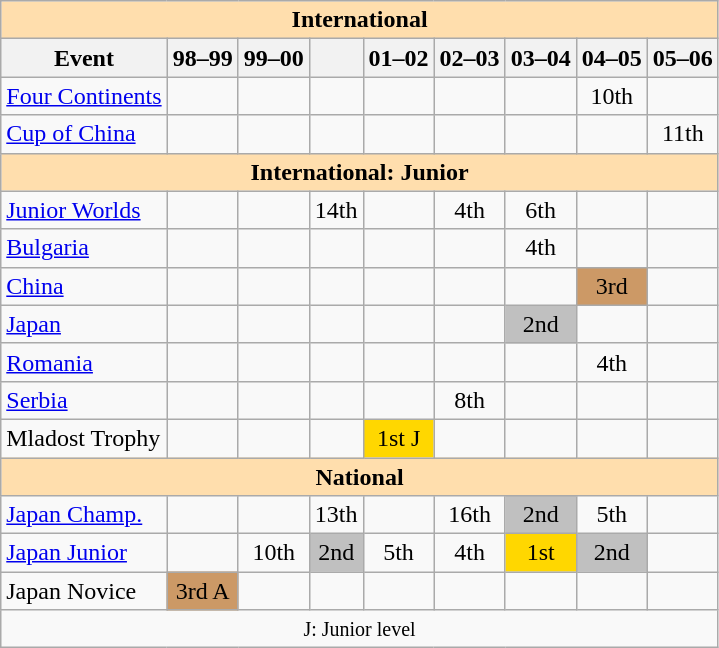<table class="wikitable" style="text-align:center">
<tr>
<th colspan="9" style="background-color: #ffdead; " align="center">International</th>
</tr>
<tr>
<th>Event</th>
<th>98–99</th>
<th>99–00</th>
<th></th>
<th>01–02</th>
<th>02–03</th>
<th>03–04</th>
<th>04–05</th>
<th>05–06</th>
</tr>
<tr>
<td align=left><a href='#'>Four Continents</a></td>
<td></td>
<td></td>
<td></td>
<td></td>
<td></td>
<td></td>
<td>10th</td>
<td></td>
</tr>
<tr>
<td align=left> <a href='#'>Cup of China</a></td>
<td></td>
<td></td>
<td></td>
<td></td>
<td></td>
<td></td>
<td></td>
<td>11th</td>
</tr>
<tr>
<th colspan="9" style="background-color: #ffdead; " align="center">International: Junior</th>
</tr>
<tr>
<td align=left><a href='#'>Junior Worlds</a></td>
<td></td>
<td></td>
<td>14th</td>
<td></td>
<td>4th</td>
<td>6th</td>
<td></td>
<td></td>
</tr>
<tr>
<td align=left> <a href='#'>Bulgaria</a></td>
<td></td>
<td></td>
<td></td>
<td></td>
<td></td>
<td>4th</td>
<td></td>
<td></td>
</tr>
<tr>
<td align=left> <a href='#'>China</a></td>
<td></td>
<td></td>
<td></td>
<td></td>
<td></td>
<td></td>
<td bgcolor=cc9966>3rd</td>
<td></td>
</tr>
<tr>
<td align=left> <a href='#'>Japan</a></td>
<td></td>
<td></td>
<td></td>
<td></td>
<td></td>
<td bgcolor=silver>2nd</td>
<td></td>
<td></td>
</tr>
<tr>
<td align=left> <a href='#'>Romania</a></td>
<td></td>
<td></td>
<td></td>
<td></td>
<td></td>
<td></td>
<td>4th</td>
<td></td>
</tr>
<tr>
<td align=left> <a href='#'>Serbia</a></td>
<td></td>
<td></td>
<td></td>
<td></td>
<td>8th</td>
<td></td>
<td></td>
<td></td>
</tr>
<tr>
<td align=left>Mladost Trophy</td>
<td></td>
<td></td>
<td></td>
<td bgcolor=gold>1st J</td>
<td></td>
<td></td>
<td></td>
<td></td>
</tr>
<tr>
<th colspan="9" style="background-color: #ffdead; " align="center">National</th>
</tr>
<tr>
<td align=left><a href='#'>Japan Champ.</a></td>
<td></td>
<td></td>
<td>13th</td>
<td></td>
<td>16th</td>
<td bgcolor=silver>2nd</td>
<td>5th</td>
<td></td>
</tr>
<tr>
<td align=left><a href='#'>Japan Junior</a></td>
<td></td>
<td>10th</td>
<td bgcolor="silver">2nd</td>
<td>5th</td>
<td>4th</td>
<td bgcolor=gold>1st</td>
<td bgcolor=silver>2nd</td>
<td></td>
</tr>
<tr>
<td align=left>Japan Novice</td>
<td bgcolor=cc9966>3rd A</td>
<td></td>
<td></td>
<td></td>
<td></td>
<td></td>
<td></td>
<td></td>
</tr>
<tr>
<td colspan="9" align="center"><small> J: Junior level </small></td>
</tr>
</table>
